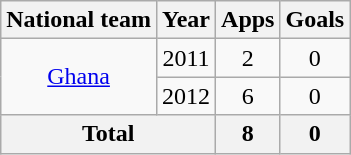<table class="wikitable" style="text-align:center">
<tr>
<th>National team</th>
<th>Year</th>
<th>Apps</th>
<th>Goals</th>
</tr>
<tr>
<td rowspan="2"><a href='#'>Ghana</a></td>
<td>2011</td>
<td>2</td>
<td>0</td>
</tr>
<tr>
<td>2012</td>
<td>6</td>
<td>0</td>
</tr>
<tr>
<th colspan="2">Total</th>
<th>8</th>
<th>0</th>
</tr>
</table>
